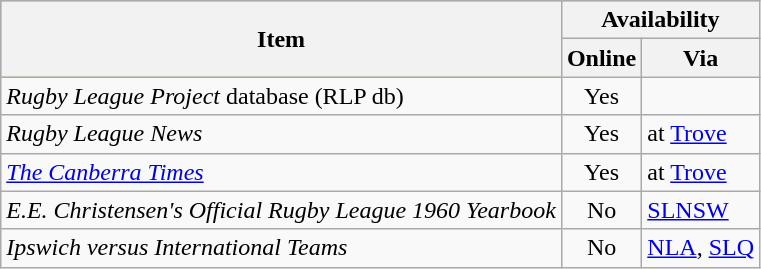<table class="wikitable">
<tr bgcolor=#bdb76b>
<th rowspan=2>Item</th>
<th colspan=2>Availability</th>
</tr>
<tr>
<th>Online</th>
<th>Via</th>
</tr>
<tr>
<td><em>Rugby League Project</em> database (RLP db)</td>
<td style="text-align:center;">Yes</td>
<td></td>
</tr>
<tr>
<td><em>Rugby League News</em></td>
<td style="text-align:center;">Yes</td>
<td> at <a href='#'>Trove</a></td>
</tr>
<tr>
<td><em><a href='#'>The Canberra Times</a></em></td>
<td style="text-align:center;">Yes</td>
<td> at <a href='#'>Trove</a></td>
</tr>
<tr>
<td><em>E.E. Christensen's Official Rugby League 1960 Yearbook</em></td>
<td style="text-align:center;">No</td>
<td><a href='#'>SLNSW</a></td>
</tr>
<tr>
<td><em>Ipswich versus International Teams</em></td>
<td style="text-align:center;">No</td>
<td><a href='#'>NLA</a>, <a href='#'>SLQ</a></td>
</tr>
</table>
